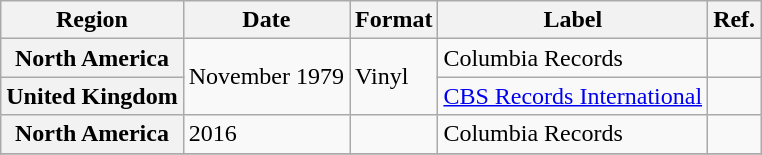<table class="wikitable plainrowheaders">
<tr>
<th scope="col">Region</th>
<th scope="col">Date</th>
<th scope="col">Format</th>
<th scope="col">Label</th>
<th scope="col">Ref.</th>
</tr>
<tr>
<th scope="row">North America</th>
<td rowspan="2">November 1979</td>
<td rowspan="2">Vinyl</td>
<td>Columbia Records</td>
<td></td>
</tr>
<tr>
<th scope="row">United Kingdom</th>
<td><a href='#'>CBS Records International</a></td>
<td></td>
</tr>
<tr>
<th scope="row">North America</th>
<td>2016</td>
<td></td>
<td>Columbia Records</td>
<td></td>
</tr>
<tr>
</tr>
</table>
